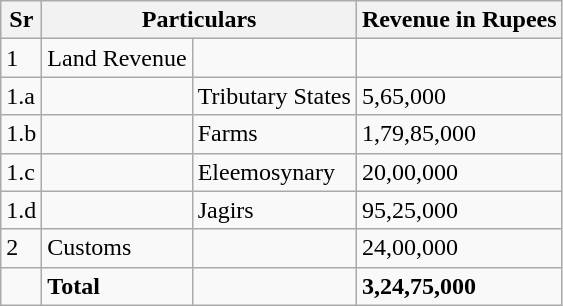<table class="wikitable">
<tr>
<th>Sr</th>
<th colspan="2">Particulars</th>
<th>Revenue in Rupees</th>
</tr>
<tr>
<td>1</td>
<td>Land Revenue</td>
<td></td>
<td></td>
</tr>
<tr>
<td>1.a</td>
<td></td>
<td>Tributary States</td>
<td>5,65,000</td>
</tr>
<tr>
<td>1.b</td>
<td></td>
<td>Farms</td>
<td>1,79,85,000</td>
</tr>
<tr>
<td>1.c</td>
<td></td>
<td>Eleemosynary</td>
<td>20,00,000</td>
</tr>
<tr>
<td>1.d</td>
<td></td>
<td>Jagirs</td>
<td>95,25,000</td>
</tr>
<tr>
<td>2</td>
<td>Customs</td>
<td></td>
<td>24,00,000</td>
</tr>
<tr>
<td></td>
<td><strong>Total</strong></td>
<td></td>
<td><strong>3,24,75,000</strong></td>
</tr>
</table>
